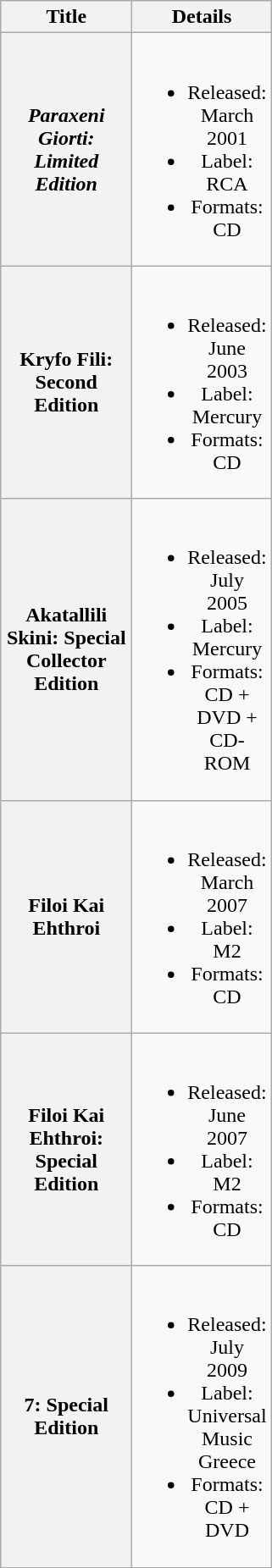<table class="wikitable plainrowheaders" style="text-align:center;">
<tr>
<th scope="col" style="width:6em;">Title</th>
<th scope="col" style="width:6em;">Details</th>
</tr>
<tr>
<th scope="row"><em>Paraxeni Giorti: Limited Edition</em></th>
<td><br><ul><li>Released: March 2001</li><li>Label: RCA</li><li>Formats: CD</li></ul></td>
</tr>
<tr>
<th scope="row">Kryfo Fili: Second Edition</th>
<td><br><ul><li>Released: June 2003</li><li>Label: Mercury</li><li>Formats: CD</li></ul></td>
</tr>
<tr>
<th scope="row">Akatallili Skini: Special Collector Edition</th>
<td><br><ul><li>Released: July 2005</li><li>Label: Mercury</li><li>Formats: CD + DVD + CD-ROM</li></ul></td>
</tr>
<tr>
<th scope="row">Filoi Kai Ehthroi</th>
<td><br><ul><li>Released: March 2007</li><li>Label: M2</li><li>Formats: CD</li></ul></td>
</tr>
<tr>
<th scope="row">Filoi Kai Ehthroi: Special Edition</th>
<td><br><ul><li>Released: June 2007</li><li>Label: M2</li><li>Formats: CD</li></ul></td>
</tr>
<tr>
<th scope="row">7: Special Edition</th>
<td><br><ul><li>Released: July 2009</li><li>Label: Universal Music Greece</li><li>Formats: CD + DVD</li></ul></td>
</tr>
<tr>
</tr>
</table>
